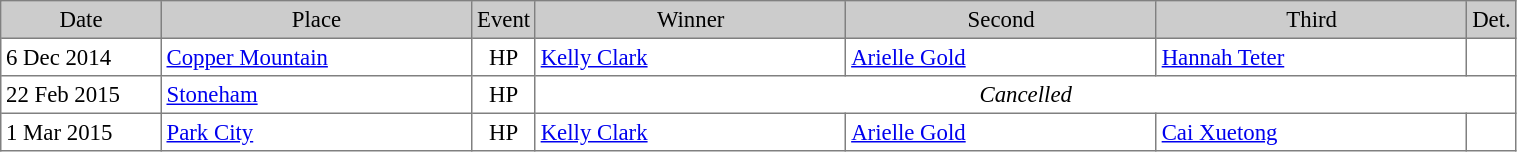<table cellpadding="3" cellspacing="0" border="1" style="background:#ffffff; font-size:95%; border:grey solid 1px; border-collapse:collapse;">
<tr style="background:#ccc; text-align:center;">
<td style="width:100px;">Date</td>
<td style="width:200px;">Place</td>
<td style="width:15px;">Event</td>
<td style="width:200px;">Winner</td>
<td style="width:200px;">Second</td>
<td style="width:200px;">Third</td>
<td style="width:15px;">Det.</td>
</tr>
<tr>
<td>6 Dec 2014</td>
<td> <a href='#'>Copper Mountain</a></td>
<td align=center>HP</td>
<td> <a href='#'>Kelly Clark</a></td>
<td> <a href='#'>Arielle Gold</a></td>
<td> <a href='#'>Hannah Teter</a></td>
<td></td>
</tr>
<tr>
<td>22 Feb 2015</td>
<td> <a href='#'>Stoneham</a></td>
<td align=center>HP</td>
<td colspan=4 align=center><em>Cancelled</em></td>
</tr>
<tr>
<td>1 Mar 2015</td>
<td> <a href='#'>Park City</a></td>
<td align=center>HP</td>
<td> <a href='#'>Kelly Clark</a></td>
<td> <a href='#'>Arielle Gold</a></td>
<td> <a href='#'>Cai Xuetong</a></td>
<td></td>
</tr>
</table>
